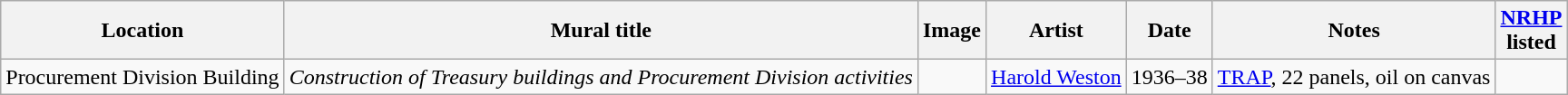<table class="wikitable sortable">
<tr>
<th>Location</th>
<th>Mural title</th>
<th>Image</th>
<th>Artist</th>
<th>Date</th>
<th>Notes</th>
<th><a href='#'>NRHP</a><br>listed</th>
</tr>
<tr>
<td>Procurement Division Building</td>
<td><em>Construction of Treasury buildings and Procurement Division activities</em></td>
<td></td>
<td><a href='#'>Harold Weston</a></td>
<td>1936–38</td>
<td><a href='#'>TRAP</a>, 22 panels, oil on canvas</td>
<td></td>
</tr>
</table>
